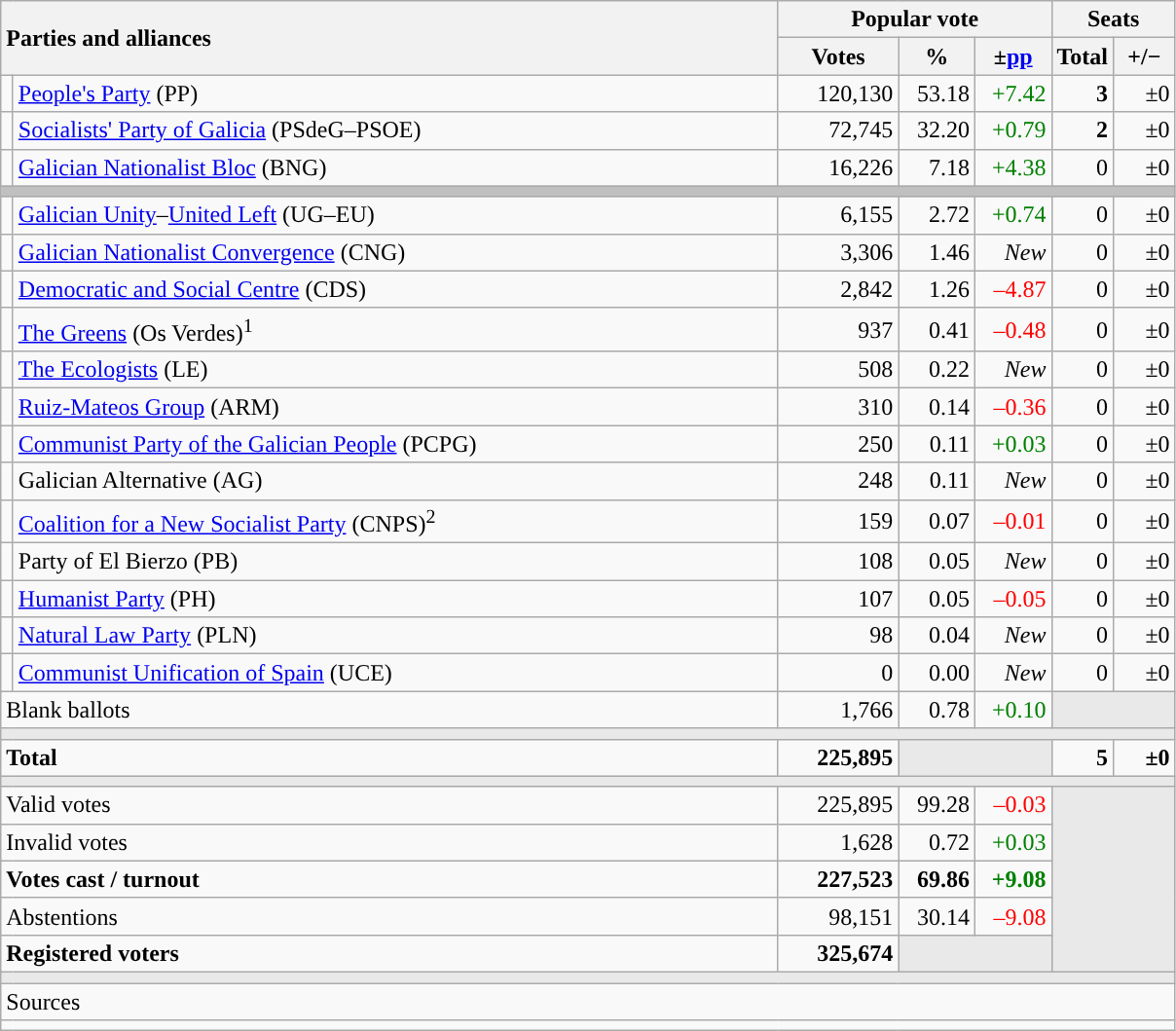<table class="wikitable" style="text-align:right;">
<tr>
<th style="text-align:left;" rowspan="2" colspan="2" width="525">Parties and alliances</th>
<th colspan="3">Popular vote</th>
<th colspan="2">Seats</th>
</tr>
<tr>
<th width="75">Votes</th>
<th width="45">%</th>
<th width="45">±<a href='#'>pp</a></th>
<th width="35">Total</th>
<th width="35">+/−</th>
</tr>
<tr>
<td width="1" style="color:inherit;background:"></td>
<td align="left"><a href='#'>People's Party</a> (PP)</td>
<td>120,130</td>
<td>53.18</td>
<td style="color:green;">+7.42</td>
<td><strong>3</strong></td>
<td>±0</td>
</tr>
<tr>
<td style="color:inherit;background:"></td>
<td align="left"><a href='#'>Socialists' Party of Galicia</a> (PSdeG–PSOE)</td>
<td>72,745</td>
<td>32.20</td>
<td style="color:green;">+0.79</td>
<td><strong>2</strong></td>
<td>±0</td>
</tr>
<tr>
<td style="color:inherit;background:"></td>
<td align="left"><a href='#'>Galician Nationalist Bloc</a> (BNG)</td>
<td>16,226</td>
<td>7.18</td>
<td style="color:green;">+4.38</td>
<td>0</td>
<td>±0</td>
</tr>
<tr>
<td colspan="7" bgcolor="#C0C0C0"></td>
</tr>
<tr>
<td style="color:inherit;background:"></td>
<td align="left"><a href='#'>Galician Unity</a>–<a href='#'>United Left</a> (UG–EU)</td>
<td>6,155</td>
<td>2.72</td>
<td style="color:green;">+0.74</td>
<td>0</td>
<td>±0</td>
</tr>
<tr>
<td style="color:inherit;background:"></td>
<td align="left"><a href='#'>Galician Nationalist Convergence</a> (CNG)</td>
<td>3,306</td>
<td>1.46</td>
<td><em>New</em></td>
<td>0</td>
<td>±0</td>
</tr>
<tr>
<td style="color:inherit;background:"></td>
<td align="left"><a href='#'>Democratic and Social Centre</a> (CDS)</td>
<td>2,842</td>
<td>1.26</td>
<td style="color:red;">–4.87</td>
<td>0</td>
<td>±0</td>
</tr>
<tr>
<td style="color:inherit;background:"></td>
<td align="left"><a href='#'>The Greens</a> (Os Verdes)<sup>1</sup></td>
<td>937</td>
<td>0.41</td>
<td style="color:red;">–0.48</td>
<td>0</td>
<td>±0</td>
</tr>
<tr>
<td style="color:inherit;background:"></td>
<td align="left"><a href='#'>The Ecologists</a> (LE)</td>
<td>508</td>
<td>0.22</td>
<td><em>New</em></td>
<td>0</td>
<td>±0</td>
</tr>
<tr>
<td style="color:inherit;background:"></td>
<td align="left"><a href='#'>Ruiz-Mateos Group</a> (ARM)</td>
<td>310</td>
<td>0.14</td>
<td style="color:red;">–0.36</td>
<td>0</td>
<td>±0</td>
</tr>
<tr>
<td style="color:inherit;background:"></td>
<td align="left"><a href='#'>Communist Party of the Galician People</a> (PCPG)</td>
<td>250</td>
<td>0.11</td>
<td style="color:green;">+0.03</td>
<td>0</td>
<td>±0</td>
</tr>
<tr>
<td style="color:inherit;background:"></td>
<td align="left">Galician Alternative (AG)</td>
<td>248</td>
<td>0.11</td>
<td><em>New</em></td>
<td>0</td>
<td>±0</td>
</tr>
<tr>
<td style="color:inherit;background:"></td>
<td align="left"><a href='#'>Coalition for a New Socialist Party</a> (CNPS)<sup>2</sup></td>
<td>159</td>
<td>0.07</td>
<td style="color:red;">–0.01</td>
<td>0</td>
<td>±0</td>
</tr>
<tr>
<td style="color:inherit;background:"></td>
<td align="left">Party of El Bierzo (PB)</td>
<td>108</td>
<td>0.05</td>
<td><em>New</em></td>
<td>0</td>
<td>±0</td>
</tr>
<tr>
<td style="color:inherit;background:"></td>
<td align="left"><a href='#'>Humanist Party</a> (PH)</td>
<td>107</td>
<td>0.05</td>
<td style="color:red;">–0.05</td>
<td>0</td>
<td>±0</td>
</tr>
<tr>
<td style="color:inherit;background:"></td>
<td align="left"><a href='#'>Natural Law Party</a> (PLN)</td>
<td>98</td>
<td>0.04</td>
<td><em>New</em></td>
<td>0</td>
<td>±0</td>
</tr>
<tr>
<td style="color:inherit;background:"></td>
<td align="left"><a href='#'>Communist Unification of Spain</a> (UCE)</td>
<td>0</td>
<td>0.00</td>
<td><em>New</em></td>
<td>0</td>
<td>±0</td>
</tr>
<tr>
<td align="left" colspan="2">Blank ballots</td>
<td>1,766</td>
<td>0.78</td>
<td style="color:green;">+0.10</td>
<td bgcolor="#E9E9E9" colspan="2"></td>
</tr>
<tr>
<td colspan="7" bgcolor="#E9E9E9"></td>
</tr>
<tr style="font-weight:bold;">
<td align="left" colspan="2">Total</td>
<td>225,895</td>
<td bgcolor="#E9E9E9" colspan="2"></td>
<td>5</td>
<td>±0</td>
</tr>
<tr>
<td colspan="7" bgcolor="#E9E9E9"></td>
</tr>
<tr>
<td align="left" colspan="2">Valid votes</td>
<td>225,895</td>
<td>99.28</td>
<td style="color:red;">–0.03</td>
<td bgcolor="#E9E9E9" colspan="2" rowspan="5"></td>
</tr>
<tr>
<td align="left" colspan="2">Invalid votes</td>
<td>1,628</td>
<td>0.72</td>
<td style="color:green;">+0.03</td>
</tr>
<tr style="font-weight:bold;">
<td align="left" colspan="2">Votes cast / turnout</td>
<td>227,523</td>
<td>69.86</td>
<td style="color:green;">+9.08</td>
</tr>
<tr>
<td align="left" colspan="2">Abstentions</td>
<td>98,151</td>
<td>30.14</td>
<td style="color:red;">–9.08</td>
</tr>
<tr style="font-weight:bold;">
<td align="left" colspan="2">Registered voters</td>
<td>325,674</td>
<td bgcolor="#E9E9E9" colspan="2"></td>
</tr>
<tr>
<td colspan="7" bgcolor="#E9E9E9"></td>
</tr>
<tr>
<td align="left" colspan="7">Sources</td>
</tr>
<tr>
<td colspan="7" style="text-align:left; max-width:790px;"></td>
</tr>
</table>
